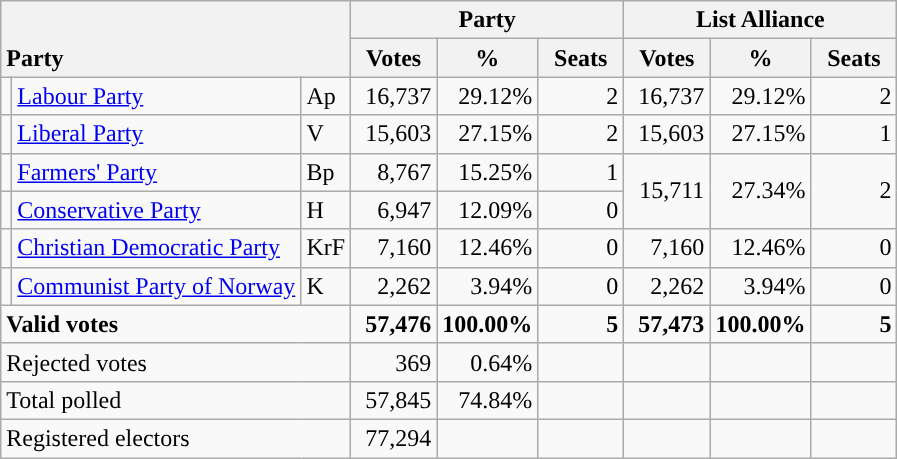<table class="wikitable" border="1" style="text-align:right;">
<tr>
<th style="text-align:left;" valign=bottom rowspan=2 colspan=3>Party</th>
<th colspan=3>Party</th>
<th colspan=3>List Alliance</th>
</tr>
<tr>
<th align=center valign=bottom width="50">Votes</th>
<th align=center valign=bottom width="50">%</th>
<th align=center valign=bottom width="50">Seats</th>
<th align=center valign=bottom width="50">Votes</th>
<th align=center valign=bottom width="50">%</th>
<th align=center valign=bottom width="50">Seats</th>
</tr>
<tr>
<td style="color:inherit;background:"></td>
<td align=left><a href='#'>Labour Party</a></td>
<td align=left>Ap</td>
<td>16,737</td>
<td>29.12%</td>
<td>2</td>
<td>16,737</td>
<td>29.12%</td>
<td>2</td>
</tr>
<tr>
<td style="color:inherit;background:"></td>
<td align=left><a href='#'>Liberal Party</a></td>
<td align=left>V</td>
<td>15,603</td>
<td>27.15%</td>
<td>2</td>
<td>15,603</td>
<td>27.15%</td>
<td>1</td>
</tr>
<tr>
<td style="color:inherit;background:"></td>
<td align=left><a href='#'>Farmers' Party</a></td>
<td align=left>Bp</td>
<td>8,767</td>
<td>15.25%</td>
<td>1</td>
<td rowspan=2>15,711</td>
<td rowspan=2>27.34%</td>
<td rowspan=2>2</td>
</tr>
<tr>
<td style="color:inherit;background:"></td>
<td align=left><a href='#'>Conservative Party</a></td>
<td align=left>H</td>
<td>6,947</td>
<td>12.09%</td>
<td>0</td>
</tr>
<tr>
<td style="color:inherit;background:"></td>
<td align=left><a href='#'>Christian Democratic Party</a></td>
<td align=left>KrF</td>
<td>7,160</td>
<td>12.46%</td>
<td>0</td>
<td>7,160</td>
<td>12.46%</td>
<td>0</td>
</tr>
<tr>
<td style="color:inherit;background:"></td>
<td align=left><a href='#'>Communist Party of Norway</a></td>
<td align=left>K</td>
<td>2,262</td>
<td>3.94%</td>
<td>0</td>
<td>2,262</td>
<td>3.94%</td>
<td>0</td>
</tr>
<tr style="font-weight:bold">
<td align=left colspan=3>Valid votes</td>
<td>57,476</td>
<td>100.00%</td>
<td>5</td>
<td>57,473</td>
<td>100.00%</td>
<td>5</td>
</tr>
<tr>
<td align=left colspan=3>Rejected votes</td>
<td>369</td>
<td>0.64%</td>
<td></td>
<td></td>
<td></td>
<td></td>
</tr>
<tr>
<td align=left colspan=3>Total polled</td>
<td>57,845</td>
<td>74.84%</td>
<td></td>
<td></td>
<td></td>
<td></td>
</tr>
<tr>
<td align=left colspan=3>Registered electors</td>
<td>77,294</td>
<td></td>
<td></td>
<td></td>
<td></td>
<td></td>
</tr>
</table>
